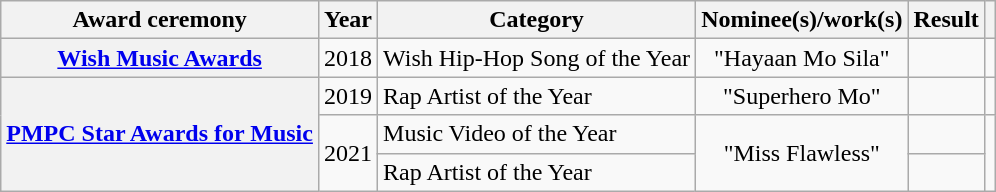<table class="wikitable sortable">
<tr>
<th>Award ceremony</th>
<th>Year</th>
<th>Category</th>
<th>Nominee(s)/work(s)</th>
<th>Result</th>
<th></th>
</tr>
<tr>
<th><a href='#'>Wish Music Awards</a></th>
<td>2018</td>
<td>Wish Hip-Hop Song of the Year</td>
<td align=center>"Hayaan Mo Sila"<br></td>
<td></td>
<td></td>
</tr>
<tr>
<th rowspan="3"><a href='#'>PMPC Star Awards for Music</a></th>
<td>2019</td>
<td>Rap Artist of the Year</td>
<td align=center>"Superhero Mo"<br></td>
<td></td>
<td></td>
</tr>
<tr>
<td rowspan="2">2021</td>
<td>Music Video of the Year</td>
<td align=center rowspan="2">"Miss Flawless"<br></td>
<td></td>
<td rowspan="2"></td>
</tr>
<tr>
<td>Rap Artist of the Year</td>
<td></td>
</tr>
</table>
